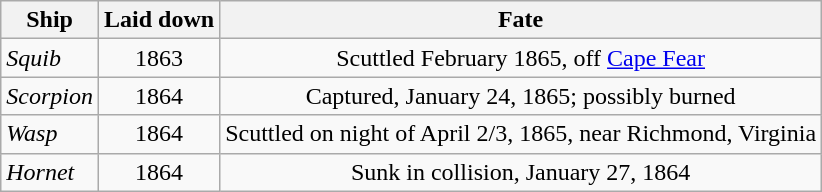<table class="wikitable">
<tr valign="bottom">
<th align=center>Ship</th>
<th align=center>Laid down</th>
<th align=center>Fate</th>
</tr>
<tr valign=center>
<td><em>Squib</em></td>
<td align=center>1863</td>
<td align=center>Scuttled February 1865, off <a href='#'>Cape Fear</a></td>
</tr>
<tr valign=center>
<td><em>Scorpion</em></td>
<td align=center>1864</td>
<td align=center>Captured, January 24, 1865; possibly burned</td>
</tr>
<tr valign=center>
<td><em>Wasp</em></td>
<td align=center>1864</td>
<td align=center>Scuttled on night of April 2/3, 1865, near Richmond, Virginia</td>
</tr>
<tr valign=center>
<td><em>Hornet</em></td>
<td align=center>1864</td>
<td align=center>Sunk in collision, January 27, 1864</td>
</tr>
</table>
